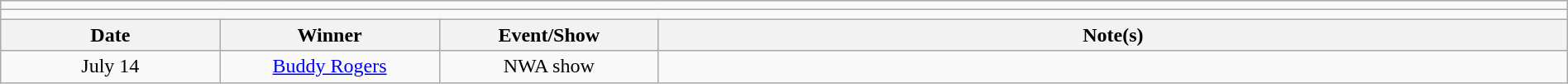<table class="wikitable" style="text-align:center; width:100%;">
<tr>
<td colspan="5"></td>
</tr>
<tr>
<td colspan="5"><strong></strong></td>
</tr>
<tr>
<th width=14%>Date</th>
<th width=14%>Winner</th>
<th width=14%>Event/Show</th>
<th width=58%>Note(s)</th>
</tr>
<tr>
<td>July 14</td>
<td><a href='#'>Buddy Rogers</a></td>
<td>NWA show</td>
<td align=left></td>
</tr>
</table>
